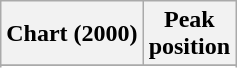<table class="wikitable sortable">
<tr>
<th>Chart (2000)</th>
<th>Peak<br>position</th>
</tr>
<tr>
</tr>
<tr>
</tr>
<tr>
</tr>
<tr>
</tr>
</table>
